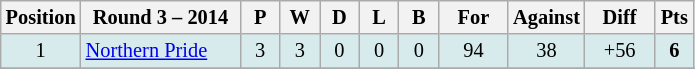<table class="wikitable" style="text-align:center; font-size:85%;">
<tr>
<th width=40 abbr="Position">Position</th>
<th width=100>Round 3 – 2014</th>
<th width=20 abbr="Played">P</th>
<th width=20 abbr="Won">W</th>
<th width=20 abbr="Drawn">D</th>
<th width=20 abbr="Lost">L</th>
<th width=20 abbr="Bye">B</th>
<th width=40 abbr="Points for">For</th>
<th width=40 abbr="Points against">Against</th>
<th width=40 abbr="Points difference">Diff</th>
<th width=20 abbr="Points">Pts</th>
</tr>
<tr style="background: #d7ebed;">
<td>1</td>
<td style="text-align:left;"> <a href='#'>Northern Pride</a></td>
<td>3</td>
<td>3</td>
<td>0</td>
<td>0</td>
<td>0</td>
<td>94</td>
<td>38</td>
<td>+56</td>
<td><strong>6</strong></td>
</tr>
<tr>
</tr>
</table>
